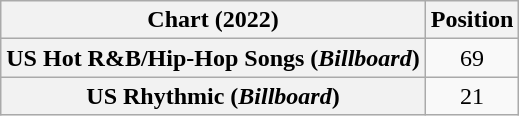<table class="wikitable sortable plainrowheaders" style="text-align:center">
<tr>
<th scope="col">Chart (2022)</th>
<th scope="col">Position</th>
</tr>
<tr>
<th scope="row">US Hot R&B/Hip-Hop Songs (<em>Billboard</em>)</th>
<td>69</td>
</tr>
<tr>
<th scope="row">US Rhythmic (<em>Billboard</em>)</th>
<td>21</td>
</tr>
</table>
